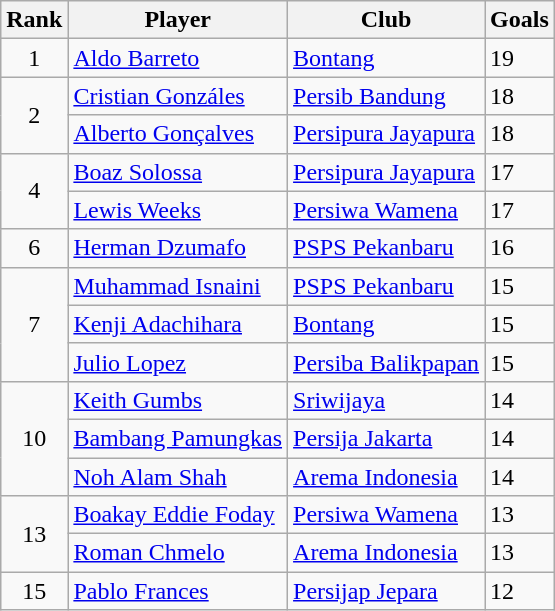<table class="wikitable">
<tr>
<th>Rank</th>
<th>Player</th>
<th>Club</th>
<th>Goals</th>
</tr>
<tr ">
<td align="center">1</td>
<td> <a href='#'>Aldo Barreto</a></td>
<td><a href='#'>Bontang</a></td>
<td>19</td>
</tr>
<tr>
<td align="center" rowspan=2>2</td>
<td> <a href='#'>Cristian Gonzáles</a></td>
<td><a href='#'>Persib Bandung</a></td>
<td>18</td>
</tr>
<tr>
<td> <a href='#'>Alberto Gonçalves</a></td>
<td><a href='#'>Persipura Jayapura</a></td>
<td>18</td>
</tr>
<tr>
<td align="center" rowspan=2>4</td>
<td> <a href='#'>Boaz Solossa</a></td>
<td><a href='#'>Persipura Jayapura</a></td>
<td>17</td>
</tr>
<tr>
<td> <a href='#'>Lewis Weeks</a></td>
<td><a href='#'>Persiwa Wamena</a></td>
<td>17</td>
</tr>
<tr>
<td align="center">6</td>
<td> <a href='#'>Herman Dzumafo</a></td>
<td><a href='#'>PSPS Pekanbaru</a></td>
<td>16</td>
</tr>
<tr>
<td align="center" rowspan=3>7</td>
<td> <a href='#'>Muhammad Isnaini</a></td>
<td><a href='#'>PSPS Pekanbaru</a></td>
<td>15</td>
</tr>
<tr>
<td> <a href='#'>Kenji Adachihara</a></td>
<td><a href='#'>Bontang</a></td>
<td>15</td>
</tr>
<tr>
<td> <a href='#'>Julio Lopez</a></td>
<td><a href='#'>Persiba Balikpapan</a></td>
<td>15</td>
</tr>
<tr>
<td align="center" rowspan=3>10</td>
<td> <a href='#'>Keith Gumbs</a></td>
<td><a href='#'>Sriwijaya</a></td>
<td>14</td>
</tr>
<tr>
<td> <a href='#'>Bambang Pamungkas</a></td>
<td><a href='#'>Persija Jakarta</a></td>
<td>14</td>
</tr>
<tr>
<td> <a href='#'>Noh Alam Shah</a></td>
<td><a href='#'>Arema Indonesia</a></td>
<td>14</td>
</tr>
<tr>
<td align="center" rowspan=2>13</td>
<td> <a href='#'>Boakay Eddie Foday</a></td>
<td><a href='#'>Persiwa Wamena</a></td>
<td>13</td>
</tr>
<tr>
<td> <a href='#'>Roman Chmelo</a></td>
<td><a href='#'>Arema Indonesia</a></td>
<td>13</td>
</tr>
<tr>
<td align="center">15</td>
<td> <a href='#'>Pablo Frances</a></td>
<td><a href='#'>Persijap Jepara</a></td>
<td>12</td>
</tr>
</table>
